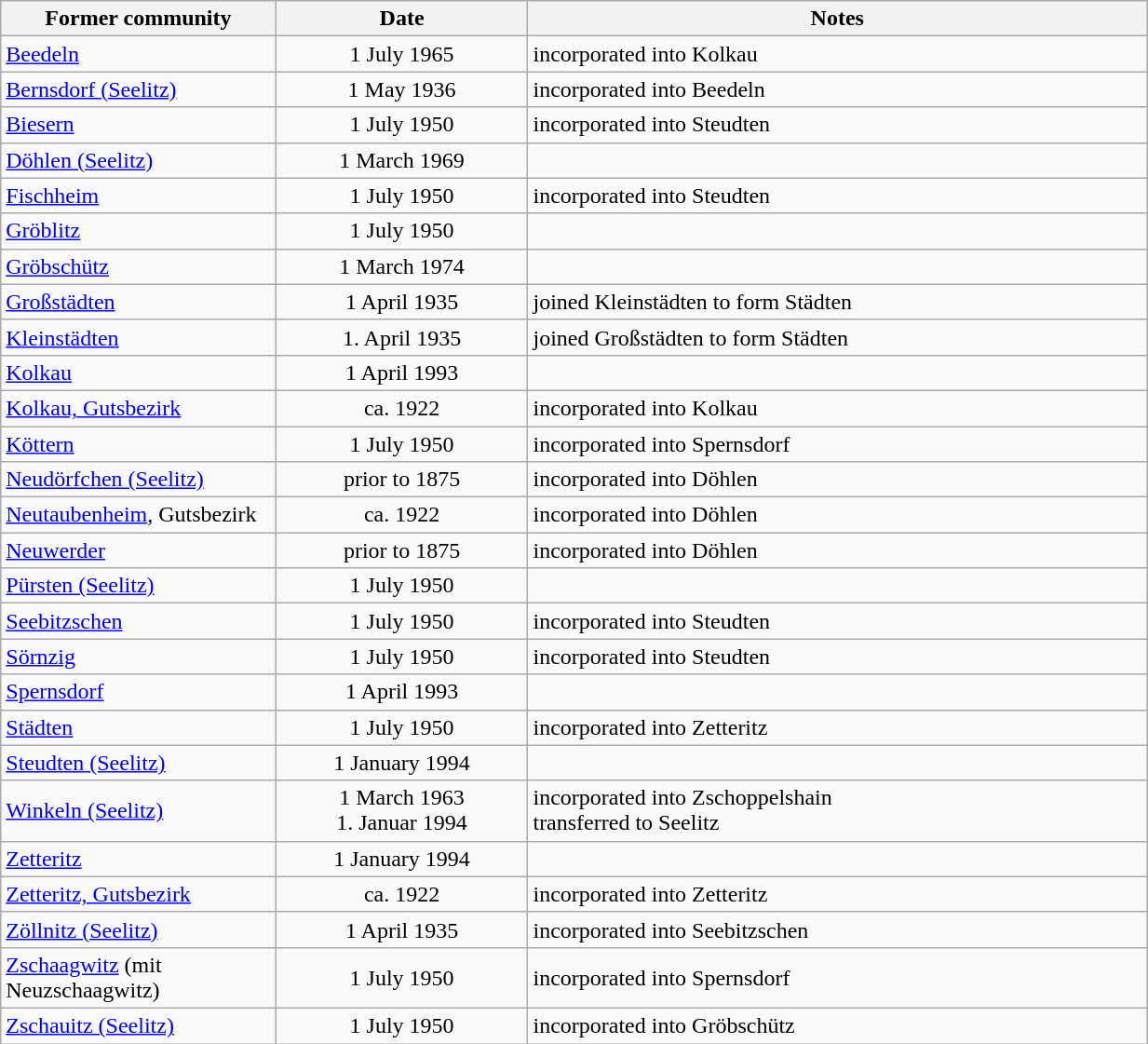<table width="65%" class="wikitable">
<tr>
<th width="24%" bgcolor="#e4e0e4">Former community</th>
<th width="22%" bgcolor="#e4e0e4">Date</th>
<th width="54%" bgcolor="#e4e0e4">Notes</th>
</tr>
<tr>
<td><a href='#'>Beedeln</a></td>
<td align="center">1 July 1965</td>
<td>incorporated into Kolkau</td>
</tr>
<tr>
<td><a href='#'>Bernsdorf (Seelitz)</a></td>
<td align="center">1 May 1936</td>
<td>incorporated into Beedeln</td>
</tr>
<tr>
<td><a href='#'>Biesern</a></td>
<td align="center">1 July 1950</td>
<td>incorporated into Steudten</td>
</tr>
<tr>
<td><a href='#'>Döhlen (Seelitz)</a></td>
<td align="center">1 March 1969</td>
<td></td>
</tr>
<tr>
<td><a href='#'>Fischheim</a></td>
<td align="center">1 July 1950</td>
<td>incorporated into Steudten</td>
</tr>
<tr>
<td><a href='#'>Gröblitz</a></td>
<td align="center">1 July 1950</td>
<td></td>
</tr>
<tr>
<td><a href='#'>Gröbschütz</a></td>
<td align="center">1 March 1974</td>
<td></td>
</tr>
<tr>
<td><a href='#'>Großstädten</a></td>
<td align="center">1 April 1935</td>
<td>joined Kleinstädten to form Städten</td>
</tr>
<tr>
<td><a href='#'>Kleinstädten</a></td>
<td align="center">1. April 1935</td>
<td>joined Großstädten to form Städten</td>
</tr>
<tr>
<td><a href='#'>Kolkau</a></td>
<td align="center">1 April 1993</td>
<td></td>
</tr>
<tr>
<td><a href='#'>Kolkau, Gutsbezirk</a></td>
<td align="center">ca. 1922</td>
<td>incorporated into Kolkau</td>
</tr>
<tr>
<td><a href='#'>Köttern</a></td>
<td align="center">1 July 1950</td>
<td>incorporated into Spernsdorf</td>
</tr>
<tr>
<td><a href='#'>Neudörfchen (Seelitz)</a></td>
<td align="center">prior to 1875</td>
<td>incorporated into Döhlen</td>
</tr>
<tr>
<td><a href='#'>Neutaubenheim</a>, Gutsbezirk</td>
<td align="center">ca. 1922</td>
<td>incorporated into Döhlen</td>
</tr>
<tr>
<td><a href='#'>Neuwerder</a></td>
<td align="center">prior to 1875</td>
<td>incorporated into Döhlen</td>
</tr>
<tr>
<td><a href='#'>Pürsten (Seelitz)</a></td>
<td align="center">1 July 1950</td>
<td></td>
</tr>
<tr>
<td><a href='#'>Seebitzschen</a></td>
<td align="center">1 July 1950</td>
<td>incorporated into Steudten</td>
</tr>
<tr>
<td><a href='#'>Sörnzig</a></td>
<td align="center">1 July 1950</td>
<td>incorporated into Steudten</td>
</tr>
<tr>
<td><a href='#'>Spernsdorf</a></td>
<td align="center">1 April 1993</td>
<td></td>
</tr>
<tr>
<td><a href='#'>Städten</a></td>
<td align="center">1 July 1950</td>
<td>incorporated into Zetteritz</td>
</tr>
<tr>
<td><a href='#'>Steudten (Seelitz)</a></td>
<td align="center">1 January 1994</td>
<td></td>
</tr>
<tr>
<td><a href='#'>Winkeln (Seelitz)</a></td>
<td align="center">1 March 1963<br> 1. Januar 1994</td>
<td>incorporated into Zschoppelshain<br> transferred to Seelitz</td>
</tr>
<tr>
<td><a href='#'>Zetteritz</a></td>
<td align="center">1 January 1994</td>
<td></td>
</tr>
<tr>
<td><a href='#'>Zetteritz, Gutsbezirk</a></td>
<td align="center">ca. 1922</td>
<td>incorporated into Zetteritz</td>
</tr>
<tr>
<td><a href='#'>Zöllnitz (Seelitz)</a></td>
<td align="center">1 April 1935</td>
<td>incorporated into Seebitzschen</td>
</tr>
<tr>
<td><a href='#'>Zschaagwitz</a> (mit Neuzschaagwitz)</td>
<td align="center">1 July 1950</td>
<td>incorporated into Spernsdorf</td>
</tr>
<tr>
<td><a href='#'>Zschauitz (Seelitz)</a></td>
<td align="center">1 July 1950</td>
<td>incorporated into Gröbschütz</td>
</tr>
</table>
